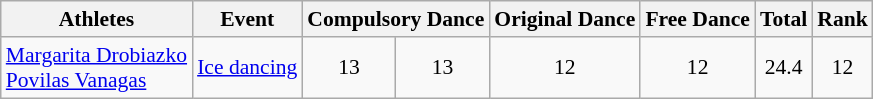<table class="wikitable" border="1" style="font-size:90%">
<tr>
<th>Athletes</th>
<th>Event</th>
<th colspan="2">Compulsory Dance</th>
<th>Original Dance</th>
<th>Free Dance</th>
<th>Total</th>
<th>Rank</th>
</tr>
<tr align=center>
<td align=left><a href='#'>Margarita Drobiazko</a><br><a href='#'>Povilas Vanagas</a></td>
<td><a href='#'>Ice dancing</a></td>
<td>13</td>
<td>13</td>
<td>12</td>
<td>12</td>
<td>24.4</td>
<td>12</td>
</tr>
</table>
